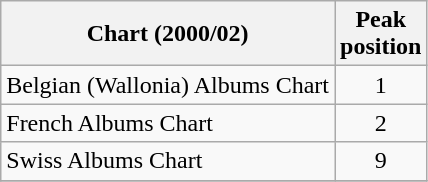<table class="wikitable sortable">
<tr>
<th>Chart (2000/02)</th>
<th>Peak<br>position</th>
</tr>
<tr>
<td>Belgian (Wallonia) Albums Chart</td>
<td align="center">1</td>
</tr>
<tr>
<td>French Albums Chart</td>
<td align="center">2</td>
</tr>
<tr>
<td>Swiss Albums Chart</td>
<td align="center">9</td>
</tr>
<tr>
</tr>
</table>
